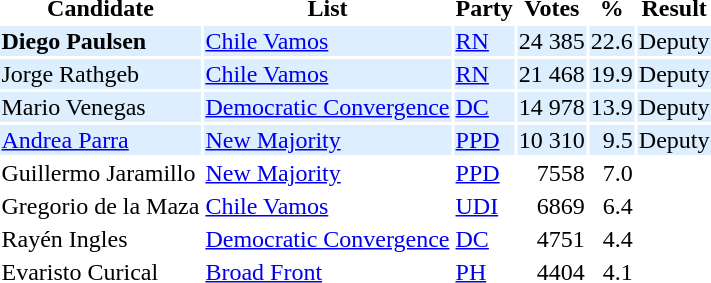<table class=sortable class="wikitable">
<tr>
<th>Candidate</th>
<th>List</th>
<th>Party</th>
<th>Votes</th>
<th>%</th>
<th>Result</th>
</tr>
<tr style="background:#def;">
<td><strong>Diego Paulsen</strong></td>
<td><a href='#'>Chile Vamos</a></td>
<td><a href='#'>RN</a></td>
<td align=right>24 385</td>
<td align=right>22.6</td>
<td>Deputy</td>
</tr>
<tr style="background:#def;">
<td>Jorge Rathgeb</td>
<td><a href='#'>Chile Vamos</a></td>
<td><a href='#'>RN</a></td>
<td align=right>21 468</td>
<td align=right>19.9</td>
<td>Deputy</td>
</tr>
<tr style="background:#def;">
<td>Mario Venegas</td>
<td><a href='#'>Democratic Convergence</a></td>
<td><a href='#'>DC</a></td>
<td align=right>14 978</td>
<td align=right>13.9</td>
<td>Deputy</td>
</tr>
<tr style="background:#def;">
<td><a href='#'>Andrea Parra</a></td>
<td><a href='#'>New Majority</a></td>
<td><a href='#'>PPD</a></td>
<td align=right>10 310</td>
<td align=right>9.5</td>
<td>Deputy</td>
</tr>
<tr>
<td>Guillermo Jaramillo</td>
<td><a href='#'>New Majority</a></td>
<td><a href='#'>PPD</a></td>
<td align=right>7558</td>
<td align=right>7.0</td>
<td></td>
</tr>
<tr>
<td>Gregorio de la Maza</td>
<td><a href='#'>Chile Vamos</a></td>
<td><a href='#'>UDI</a></td>
<td align=right>6869</td>
<td align=right>6.4</td>
<td></td>
</tr>
<tr>
<td>Rayén Ingles</td>
<td><a href='#'>Democratic Convergence</a></td>
<td><a href='#'>DC</a></td>
<td align=right>4751</td>
<td align=right>4.4</td>
<td></td>
</tr>
<tr>
<td>Evaristo Curical</td>
<td><a href='#'>Broad Front</a></td>
<td><a href='#'>PH</a></td>
<td align=right>4404</td>
<td align=right>4.1</td>
<td></td>
</tr>
</table>
